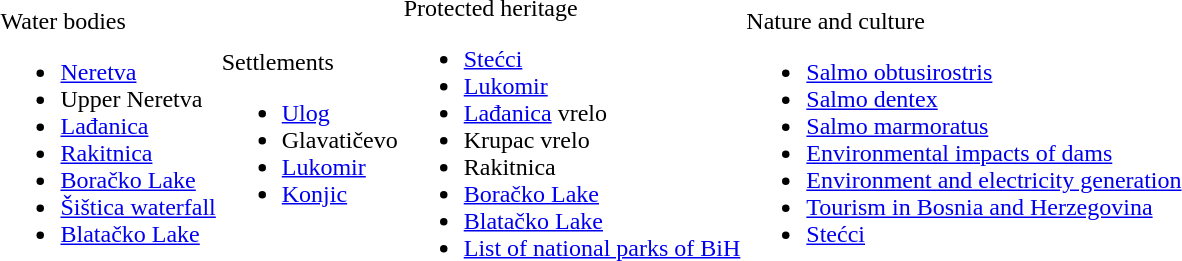<table>
<tr>
<td>Water bodies<br><ul><li><a href='#'>Neretva</a></li><li>Upper Neretva</li><li><a href='#'>Lađanica</a></li><li><a href='#'>Rakitnica</a></li><li><a href='#'>Boračko Lake</a></li><li><a href='#'>Šištica waterfall</a></li><li><a href='#'>Blatačko Lake</a></li></ul></td>
<td>Settlements<br><ul><li><a href='#'>Ulog</a></li><li>Glavatičevo</li><li><a href='#'>Lukomir</a></li><li><a href='#'>Konjic</a></li></ul></td>
<td>Protected heritage<br><ul><li><a href='#'>Stećci</a></li><li><a href='#'>Lukomir</a></li><li><a href='#'>Lađanica</a> vrelo</li><li>Krupac vrelo</li><li>Rakitnica</li><li><a href='#'>Boračko Lake</a></li><li><a href='#'>Blatačko Lake</a></li><li><a href='#'>List of national parks of BiH</a></li></ul></td>
<td>Nature and culture<br><ul><li><a href='#'>Salmo obtusirostris</a></li><li><a href='#'>Salmo dentex</a></li><li><a href='#'>Salmo marmoratus</a></li><li><a href='#'>Environmental impacts of dams</a></li><li><a href='#'>Environment and electricity generation</a></li><li><a href='#'>Tourism in Bosnia and Herzegovina</a></li><li><a href='#'>Stećci</a></li></ul></td>
</tr>
</table>
